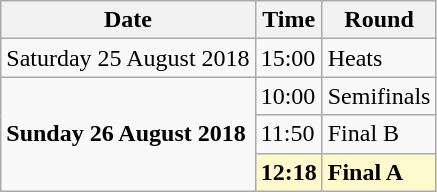<table class="wikitable">
<tr>
<th>Date</th>
<th>Time</th>
<th>Round</th>
</tr>
<tr>
<td>Saturday 25 August 2018</td>
<td>15:00</td>
<td>Heats</td>
</tr>
<tr>
<td rowspan=3><strong>Sunday 26 August 2018</strong></td>
<td>10:00</td>
<td>Semifinals</td>
</tr>
<tr>
<td>11:50</td>
<td>Final B</td>
</tr>
<tr>
<td style=background:lemonchiffon><strong>12:18</strong></td>
<td style=background:lemonchiffon><strong>Final A</strong></td>
</tr>
</table>
